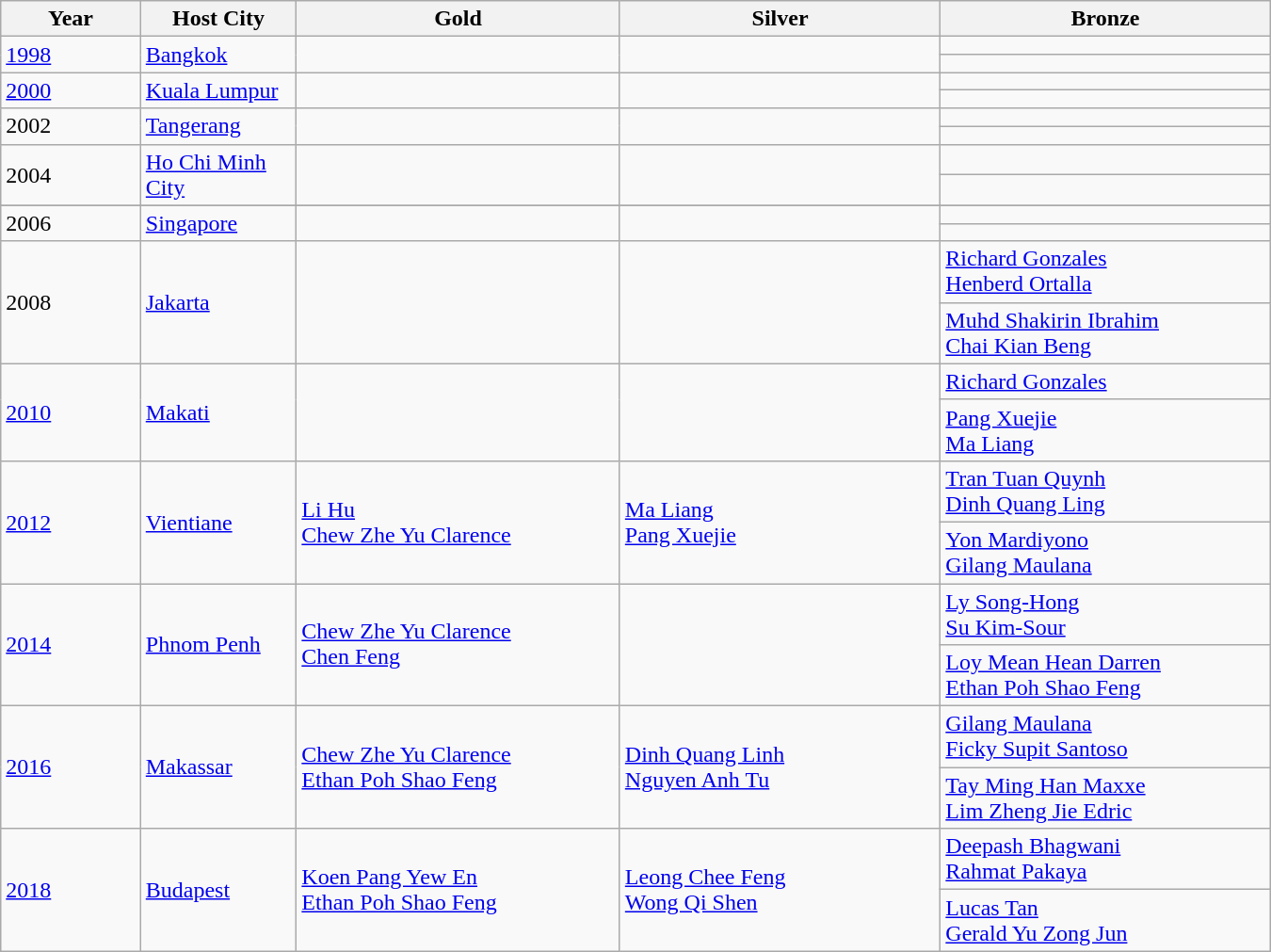<table class="wikitable sortable" style="width:900px;">
<tr>
<th width="120">Year</th>
<th width="120">Host City</th>
<th width="300">Gold</th>
<th width="300">Silver</th>
<th width="300">Bronze</th>
</tr>
<tr>
<td rowspan=2><a href='#'>1998</a></td>
<td rowspan=2><a href='#'>Bangkok</a></td>
<td rowspan=2></td>
<td rowspan=2></td>
<td></td>
</tr>
<tr>
<td></td>
</tr>
<tr>
<td rowspan=2><a href='#'>2000</a></td>
<td rowspan=2><a href='#'>Kuala Lumpur</a></td>
<td rowspan=2></td>
<td rowspan=2></td>
<td></td>
</tr>
<tr>
<td></td>
</tr>
<tr>
<td rowspan=2>2002</td>
<td rowspan=2><a href='#'>Tangerang</a></td>
<td rowspan=2></td>
<td rowspan=2></td>
<td></td>
</tr>
<tr>
<td></td>
</tr>
<tr>
<td rowspan=2>2004</td>
<td rowspan=2><a href='#'>Ho Chi Minh City</a></td>
<td rowspan=2></td>
<td rowspan=2></td>
<td></td>
</tr>
<tr>
<td></td>
</tr>
<tr>
</tr>
<tr>
<td rowspan=2>2006</td>
<td rowspan=2><a href='#'>Singapore</a></td>
<td rowspan=2></td>
<td rowspan=2></td>
<td></td>
</tr>
<tr>
<td></td>
</tr>
<tr>
<td rowspan=2>2008</td>
<td rowspan=2><a href='#'>Jakarta</a></td>
<td rowspan=2></td>
<td rowspan=2></td>
<td> <a href='#'>Richard Gonzales</a><br> <a href='#'>Henberd Ortalla</a></td>
</tr>
<tr>
<td> <a href='#'>Muhd Shakirin Ibrahim</a><br> <a href='#'>Chai Kian Beng</a></td>
</tr>
<tr>
<td rowspan=2><a href='#'>2010</a></td>
<td rowspan=2><a href='#'>Makati</a></td>
<td rowspan=2></td>
<td rowspan=2></td>
<td> <a href='#'>Richard Gonzales</a><br></td>
</tr>
<tr>
<td> <a href='#'>Pang Xuejie</a><br> <a href='#'>Ma Liang</a></td>
</tr>
<tr>
<td rowspan=2><a href='#'>2012</a></td>
<td rowspan=2><a href='#'>Vientiane</a></td>
<td rowspan=2> <a href='#'>Li Hu</a><br> <a href='#'>Chew Zhe Yu Clarence</a></td>
<td rowspan=2> <a href='#'>Ma Liang</a><br> <a href='#'>Pang Xuejie</a></td>
<td> <a href='#'>Tran Tuan Quynh</a><br> <a href='#'>Dinh Quang Ling</a></td>
</tr>
<tr>
<td> <a href='#'>Yon Mardiyono</a><br> <a href='#'>Gilang Maulana</a></td>
</tr>
<tr>
<td rowspan=2><a href='#'>2014</a></td>
<td rowspan=2><a href='#'>Phnom Penh</a></td>
<td rowspan=2> <a href='#'>Chew Zhe Yu Clarence</a><br> <a href='#'>Chen Feng</a></td>
<td rowspan=2></td>
<td> <a href='#'>Ly Song-Hong</a><br> <a href='#'>Su Kim-Sour</a></td>
</tr>
<tr>
<td> <a href='#'>Loy Mean Hean Darren</a><br> <a href='#'>Ethan Poh Shao Feng</a></td>
</tr>
<tr>
<td rowspan=2><a href='#'>2016</a></td>
<td rowspan=2><a href='#'>Makassar</a></td>
<td rowspan=2> <a href='#'>Chew Zhe Yu Clarence</a><br> <a href='#'>Ethan Poh Shao Feng</a></td>
<td rowspan=2> <a href='#'>Dinh Quang Linh</a><br> <a href='#'>Nguyen Anh Tu</a></td>
<td> <a href='#'>Gilang Maulana</a><br> <a href='#'>Ficky Supit Santoso</a></td>
</tr>
<tr>
<td> <a href='#'>Tay Ming Han Maxxe</a><br> <a href='#'>Lim Zheng Jie Edric</a></td>
</tr>
<tr>
<td rowspan=2><a href='#'>2018</a></td>
<td rowspan=2><a href='#'>Budapest</a></td>
<td rowspan=2> <a href='#'>Koen Pang Yew En</a><br> <a href='#'>Ethan Poh Shao Feng</a></td>
<td rowspan=2> <a href='#'>Leong Chee Feng</a><br> <a href='#'>Wong Qi Shen</a></td>
<td> <a href='#'>Deepash Bhagwani</a><br> <a href='#'>Rahmat Pakaya</a></td>
</tr>
<tr>
<td> <a href='#'>Lucas Tan</a><br> <a href='#'>Gerald Yu Zong Jun</a></td>
</tr>
</table>
